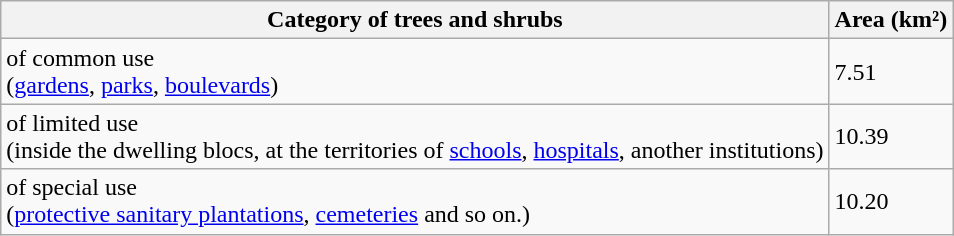<table class="wikitable" |>
<tr>
<th>Category of trees and shrubs</th>
<th>Area (km²)</th>
</tr>
<tr>
<td>of common use<br>(<a href='#'>gardens</a>, <a href='#'>parks</a>, <a href='#'>boulevards</a>)</td>
<td>7.51</td>
</tr>
<tr>
<td>of limited use<br>(inside the dwelling blocs, at the territories of <a href='#'>schools</a>, <a href='#'>hospitals</a>, another institutions)</td>
<td>10.39</td>
</tr>
<tr>
<td>of special use<br>(<a href='#'>protective sanitary plantations</a>, <a href='#'>cemeteries</a> and so on.)</td>
<td>10.20</td>
</tr>
</table>
